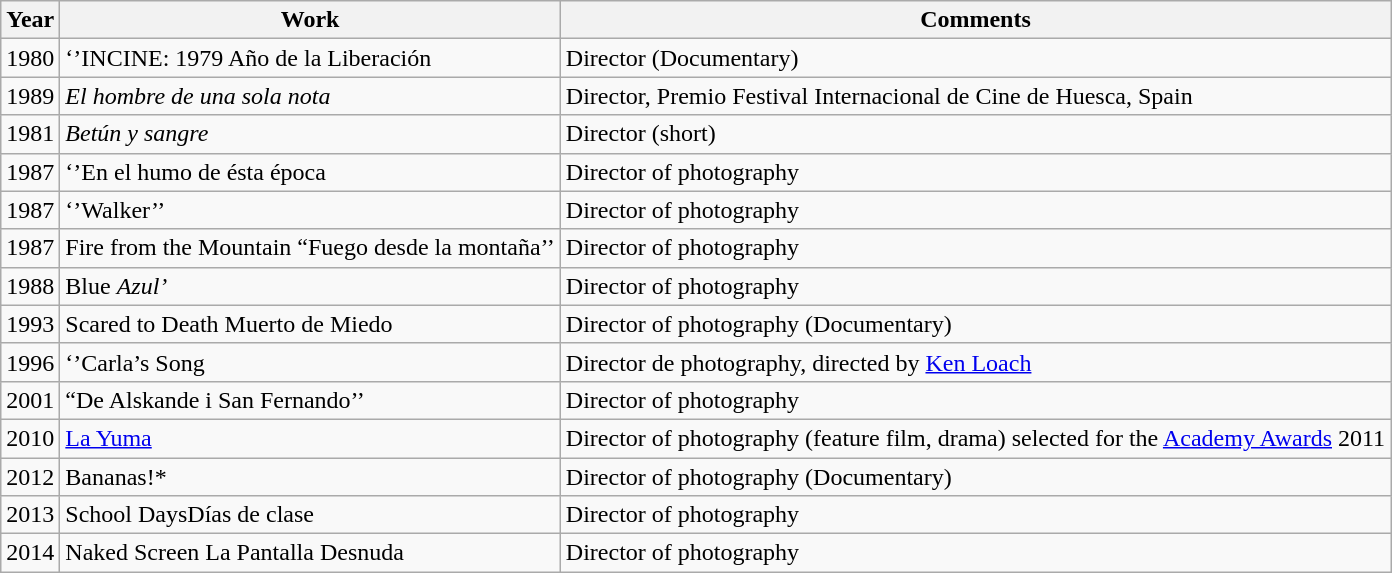<table class="wikitable">
<tr>
<th><strong>Year</strong></th>
<th><strong>Work</strong></th>
<th>Comments</th>
</tr>
<tr>
<td>1980</td>
<td>‘’INCINE: 1979 Año de la Liberación</td>
<td>Director (Documentary)</td>
</tr>
<tr>
<td>1989</td>
<td><em>El hombre de una sola nota</em></td>
<td>Director, Premio Festival Internacional de Cine de Huesca, Spain</td>
</tr>
<tr>
<td>1981</td>
<td><em>Betún y sangre</em></td>
<td>Director (short)</td>
</tr>
<tr>
<td>1987</td>
<td>‘’En el humo de ésta época</td>
<td>Director of photography</td>
</tr>
<tr>
<td>1987</td>
<td>‘’Walker’’</td>
<td>Director of photography</td>
</tr>
<tr>
<td>1987</td>
<td>Fire from the Mountain “Fuego desde la montaña’’</td>
<td>Director of photography</td>
</tr>
<tr>
<td>1988</td>
<td>Blue <em>Azul’</td>
<td>Director of photography</td>
</tr>
<tr>
<td>1993</td>
<td>Scared to Death </em>Muerto de Miedo <em></td>
<td>Director of photography (Documentary)</td>
</tr>
<tr>
<td>1996</td>
<td>‘’Carla’s Song</td>
<td>Director de photography, directed by <a href='#'>Ken Loach</a></td>
</tr>
<tr>
<td>2001</td>
<td>“De Alskande i San Fernando’’</td>
<td>Director of photography</td>
</tr>
<tr>
<td>2010</td>
<td></em><a href='#'>La Yuma</a><em></td>
<td>Director of photography (feature film, drama) selected for the <a href='#'>Academy Awards</a> 2011</td>
</tr>
<tr>
<td>2012</td>
<td></em>Bananas!*<em></td>
<td>Director of photography (Documentary)</td>
</tr>
<tr>
<td>2013</td>
<td>School Days</em>Días de clase<em></td>
<td>Director of photography</td>
</tr>
<tr>
<td>2014</td>
<td>Naked Screen </em>La Pantalla Desnuda<em></td>
<td>Director of photography</td>
</tr>
</table>
